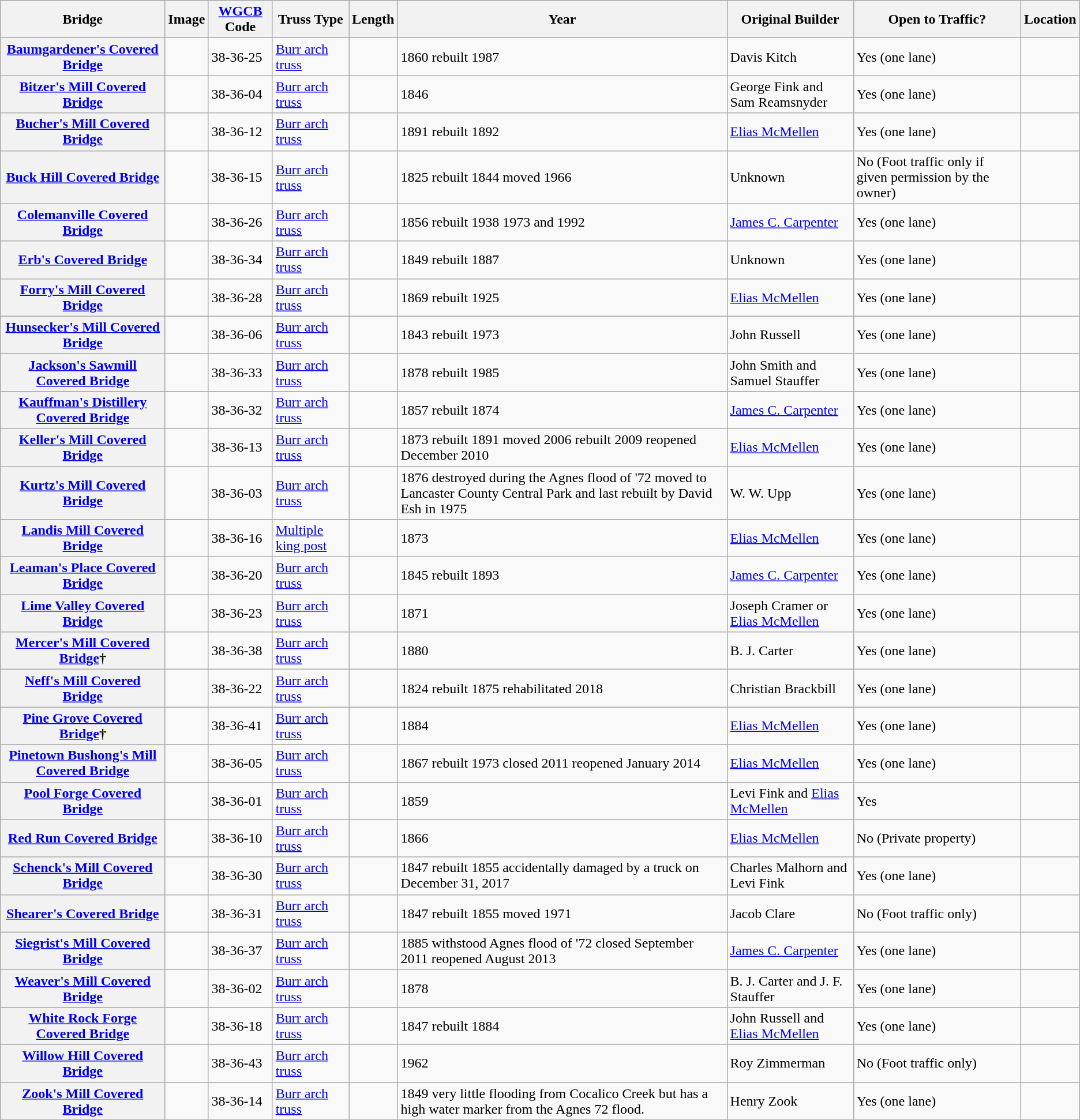<table class="wikitable sortable">
<tr>
<th>Bridge</th>
<th>Image</th>
<th><a href='#'>WGCB</a> Code</th>
<th>Truss Type</th>
<th>Length</th>
<th>Year</th>
<th>Original Builder</th>
<th>Open to Traffic?</th>
<th>Location</th>
</tr>
<tr>
<th><a href='#'>Baumgardener's Covered Bridge</a></th>
<td></td>
<td>38-36-25</td>
<td><a href='#'>Burr arch truss</a></td>
<td></td>
<td>1860 rebuilt 1987</td>
<td>Davis Kitch</td>
<td>Yes (one lane)</td>
<td></td>
</tr>
<tr>
<th><a href='#'>Bitzer's Mill Covered Bridge</a></th>
<td></td>
<td>38-36-04</td>
<td><a href='#'>Burr arch truss</a></td>
<td></td>
<td>1846</td>
<td>George Fink and Sam Reamsnyder</td>
<td>Yes (one lane)</td>
<td></td>
</tr>
<tr>
<th><a href='#'>Bucher's Mill Covered Bridge</a></th>
<td></td>
<td>38-36-12</td>
<td><a href='#'>Burr arch truss</a></td>
<td></td>
<td>1891 rebuilt 1892</td>
<td><a href='#'>Elias McMellen</a></td>
<td>Yes (one lane)</td>
<td></td>
</tr>
<tr>
<th><a href='#'>Buck Hill Covered Bridge</a></th>
<td></td>
<td>38-36-15</td>
<td><a href='#'>Burr arch truss</a></td>
<td></td>
<td>1825 rebuilt 1844 moved 1966</td>
<td>Unknown</td>
<td>No (Foot traffic only if given permission by the owner)</td>
<td></td>
</tr>
<tr>
<th><a href='#'>Colemanville Covered Bridge</a></th>
<td></td>
<td>38-36-26</td>
<td><a href='#'>Burr arch truss</a></td>
<td></td>
<td>1856 rebuilt 1938 1973 and 1992</td>
<td><a href='#'>James C. Carpenter</a></td>
<td>Yes (one lane)</td>
<td></td>
</tr>
<tr>
<th><a href='#'>Erb's Covered Bridge</a></th>
<td></td>
<td>38-36-34</td>
<td><a href='#'>Burr arch truss</a></td>
<td></td>
<td>1849 rebuilt 1887</td>
<td>Unknown</td>
<td>Yes (one lane)</td>
<td></td>
</tr>
<tr>
<th><a href='#'>Forry's Mill Covered Bridge</a></th>
<td></td>
<td>38-36-28</td>
<td><a href='#'>Burr arch truss</a></td>
<td></td>
<td>1869 rebuilt 1925</td>
<td><a href='#'>Elias McMellen</a></td>
<td>Yes (one lane)</td>
<td></td>
</tr>
<tr>
<th><a href='#'>Hunsecker's Mill Covered Bridge</a></th>
<td></td>
<td>38-36-06</td>
<td><a href='#'>Burr arch truss</a></td>
<td></td>
<td>1843 rebuilt 1973</td>
<td>John Russell</td>
<td>Yes (one lane)</td>
<td></td>
</tr>
<tr>
<th><a href='#'>Jackson's Sawmill Covered Bridge</a></th>
<td></td>
<td>38-36-33</td>
<td><a href='#'>Burr arch truss</a></td>
<td></td>
<td>1878 rebuilt 1985</td>
<td>John Smith and Samuel Stauffer</td>
<td>Yes (one lane)</td>
<td></td>
</tr>
<tr>
<th><a href='#'>Kauffman's Distillery Covered Bridge</a></th>
<td></td>
<td>38-36-32</td>
<td><a href='#'>Burr arch truss</a></td>
<td></td>
<td>1857 rebuilt 1874</td>
<td><a href='#'>James C. Carpenter</a></td>
<td>Yes (one lane)</td>
<td></td>
</tr>
<tr>
<th><a href='#'>Keller's Mill Covered Bridge</a></th>
<td></td>
<td>38-36-13</td>
<td><a href='#'>Burr arch truss</a></td>
<td></td>
<td>1873 rebuilt 1891 moved 2006 rebuilt 2009 reopened December 2010</td>
<td><a href='#'>Elias McMellen</a></td>
<td>Yes (one lane)</td>
<td></td>
</tr>
<tr>
<th><a href='#'>Kurtz's Mill Covered Bridge</a></th>
<td></td>
<td>38-36-03</td>
<td><a href='#'>Burr arch truss</a></td>
<td></td>
<td>1876 destroyed during the Agnes flood of '72 moved to Lancaster County Central Park and last rebuilt by David Esh in 1975</td>
<td>W. W. Upp</td>
<td>Yes (one lane)</td>
<td></td>
</tr>
<tr>
<th><a href='#'>Landis Mill Covered Bridge</a></th>
<td></td>
<td>38-36-16</td>
<td><a href='#'>Multiple king post</a></td>
<td></td>
<td>1873</td>
<td><a href='#'>Elias McMellen</a></td>
<td>Yes (one lane)</td>
<td></td>
</tr>
<tr>
<th><a href='#'>Leaman's Place Covered Bridge</a></th>
<td></td>
<td>38-36-20</td>
<td><a href='#'>Burr arch truss</a></td>
<td></td>
<td>1845 rebuilt 1893</td>
<td><a href='#'>James C. Carpenter</a></td>
<td>Yes (one lane)</td>
<td></td>
</tr>
<tr>
<th><a href='#'>Lime Valley Covered Bridge</a></th>
<td></td>
<td>38-36-23</td>
<td><a href='#'>Burr arch truss</a></td>
<td></td>
<td>1871</td>
<td>Joseph Cramer or <a href='#'>Elias McMellen</a></td>
<td>Yes (one lane)</td>
<td></td>
</tr>
<tr>
<th><a href='#'>Mercer's Mill Covered Bridge</a>†</th>
<td></td>
<td>38-36-38</td>
<td><a href='#'>Burr arch truss</a></td>
<td></td>
<td>1880</td>
<td>B. J. Carter</td>
<td>Yes (one lane)</td>
<td></td>
</tr>
<tr>
<th><a href='#'>Neff's Mill Covered Bridge</a></th>
<td></td>
<td>38-36-22</td>
<td><a href='#'>Burr arch truss</a></td>
<td></td>
<td>1824 rebuilt 1875 rehabilitated 2018</td>
<td>Christian Brackbill</td>
<td>Yes (one lane)</td>
<td></td>
</tr>
<tr>
<th><a href='#'>Pine Grove Covered Bridge</a>†</th>
<td></td>
<td>38-36-41</td>
<td><a href='#'>Burr arch truss</a></td>
<td></td>
<td>1884</td>
<td><a href='#'>Elias McMellen</a></td>
<td>Yes (one lane)</td>
<td></td>
</tr>
<tr>
<th><a href='#'>Pinetown Bushong's Mill Covered Bridge</a></th>
<td></td>
<td>38-36-05</td>
<td><a href='#'>Burr arch truss</a></td>
<td></td>
<td>1867 rebuilt 1973 closed 2011 reopened January 2014</td>
<td><a href='#'>Elias McMellen</a></td>
<td>Yes (one lane)</td>
<td></td>
</tr>
<tr>
<th><a href='#'>Pool Forge Covered Bridge</a></th>
<td></td>
<td>38-36-01</td>
<td><a href='#'>Burr arch truss</a></td>
<td></td>
<td>1859</td>
<td>Levi Fink and <a href='#'>Elias McMellen</a></td>
<td>Yes</td>
<td></td>
</tr>
<tr>
<th><a href='#'>Red Run Covered Bridge</a></th>
<td></td>
<td>38-36-10</td>
<td><a href='#'>Burr arch truss</a></td>
<td></td>
<td>1866</td>
<td><a href='#'>Elias McMellen</a></td>
<td>No (Private property)</td>
<td></td>
</tr>
<tr>
<th><a href='#'>Schenck's Mill Covered Bridge</a></th>
<td></td>
<td>38-36-30</td>
<td><a href='#'>Burr arch truss</a></td>
<td></td>
<td>1847 rebuilt 1855 accidentally damaged by a truck on December 31, 2017</td>
<td>Charles Malhorn and Levi Fink</td>
<td>Yes (one lane)</td>
<td></td>
</tr>
<tr>
<th><a href='#'>Shearer's Covered Bridge</a></th>
<td></td>
<td>38-36-31</td>
<td><a href='#'>Burr arch truss</a></td>
<td></td>
<td>1847 rebuilt 1855 moved 1971</td>
<td>Jacob Clare</td>
<td>No (Foot traffic only)</td>
<td></td>
</tr>
<tr>
<th><a href='#'>Siegrist's Mill Covered Bridge</a></th>
<td></td>
<td>38-36-37</td>
<td><a href='#'>Burr arch truss</a></td>
<td></td>
<td>1885 withstood Agnes flood of '72 closed September 2011 reopened August 2013</td>
<td><a href='#'>James C. Carpenter</a></td>
<td>Yes (one lane)</td>
<td></td>
</tr>
<tr>
<th><a href='#'>Weaver's Mill Covered Bridge</a></th>
<td></td>
<td>38-36-02</td>
<td><a href='#'>Burr arch truss</a></td>
<td></td>
<td>1878</td>
<td>B. J. Carter and J. F. Stauffer</td>
<td>Yes (one lane)</td>
<td></td>
</tr>
<tr>
<th><a href='#'>White Rock Forge Covered Bridge</a></th>
<td></td>
<td>38-36-18</td>
<td><a href='#'>Burr arch truss</a></td>
<td></td>
<td>1847 rebuilt 1884</td>
<td>John Russell and <a href='#'>Elias McMellen</a></td>
<td>Yes (one lane)</td>
<td></td>
</tr>
<tr>
<th><a href='#'>Willow Hill Covered Bridge</a></th>
<td></td>
<td>38-36-43</td>
<td><a href='#'>Burr arch truss</a></td>
<td></td>
<td>1962</td>
<td>Roy Zimmerman</td>
<td>No (Foot traffic only)</td>
<td></td>
</tr>
<tr>
<th><a href='#'>Zook's Mill Covered Bridge</a></th>
<td></td>
<td>38-36-14</td>
<td><a href='#'>Burr arch truss</a></td>
<td></td>
<td>1849 very little flooding from Cocalico Creek but has a high water marker from the Agnes 72 flood.</td>
<td>Henry Zook</td>
<td>Yes (one lane)</td>
<td></td>
</tr>
</table>
